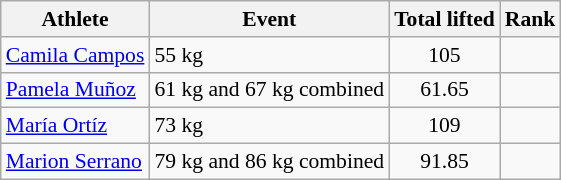<table class="wikitable" style="font-size:90%">
<tr>
<th>Athlete</th>
<th>Event</th>
<th>Total lifted</th>
<th>Rank</th>
</tr>
<tr align=center>
<td align=left><a href='#'>Camila Campos</a></td>
<td align=left>55 kg</td>
<td>105</td>
<td></td>
</tr>
<tr align=center>
<td align=left><a href='#'>Pamela Muñoz</a></td>
<td align=left>61 kg and 67 kg combined</td>
<td>61.65</td>
<td></td>
</tr>
<tr align=center>
<td align=left><a href='#'>María Ortíz</a></td>
<td align=left>73 kg</td>
<td>109</td>
<td></td>
</tr>
<tr align=center>
<td align=left><a href='#'>Marion Serrano</a></td>
<td align=left>79 kg and 86 kg combined</td>
<td>91.85</td>
<td></td>
</tr>
</table>
